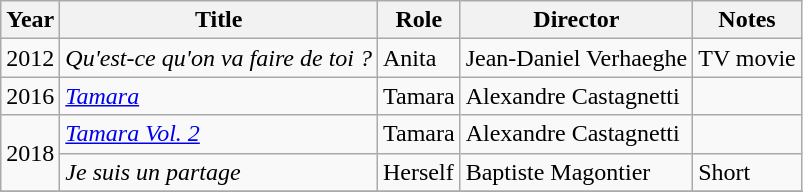<table class="wikitable">
<tr>
<th>Year</th>
<th>Title</th>
<th>Role</th>
<th>Director</th>
<th>Notes</th>
</tr>
<tr>
<td>2012</td>
<td><em>Qu'est-ce qu'on va faire de toi ?</em></td>
<td>Anita</td>
<td>Jean-Daniel Verhaeghe</td>
<td>TV movie</td>
</tr>
<tr>
<td>2016</td>
<td><em><a href='#'>Tamara</a></em></td>
<td>Tamara</td>
<td>Alexandre Castagnetti</td>
<td></td>
</tr>
<tr>
<td rowspan=2>2018</td>
<td><em><a href='#'>Tamara Vol. 2</a></em></td>
<td>Tamara</td>
<td>Alexandre Castagnetti</td>
<td></td>
</tr>
<tr>
<td><em>Je suis un partage</em></td>
<td>Herself</td>
<td>Baptiste Magontier</td>
<td>Short</td>
</tr>
<tr>
</tr>
</table>
